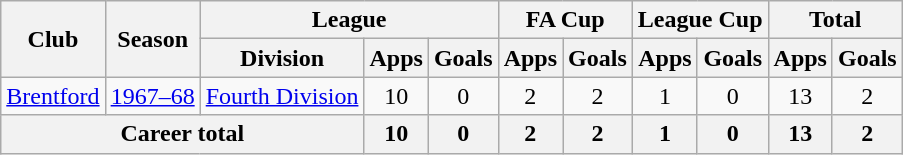<table class="wikitable" style="text-align: center;">
<tr>
<th rowspan="2">Club</th>
<th rowspan="2">Season</th>
<th colspan="3">League</th>
<th colspan="2">FA Cup</th>
<th colspan="2">League Cup</th>
<th colspan="2">Total</th>
</tr>
<tr>
<th>Division</th>
<th>Apps</th>
<th>Goals</th>
<th>Apps</th>
<th>Goals</th>
<th>Apps</th>
<th>Goals</th>
<th>Apps</th>
<th>Goals</th>
</tr>
<tr>
<td><a href='#'>Brentford</a></td>
<td><a href='#'>1967–68</a></td>
<td><a href='#'>Fourth Division</a></td>
<td>10</td>
<td>0</td>
<td>2</td>
<td>2</td>
<td>1</td>
<td>0</td>
<td>13</td>
<td>2</td>
</tr>
<tr>
<th colspan="3">Career total</th>
<th>10</th>
<th>0</th>
<th>2</th>
<th>2</th>
<th>1</th>
<th>0</th>
<th>13</th>
<th>2</th>
</tr>
</table>
